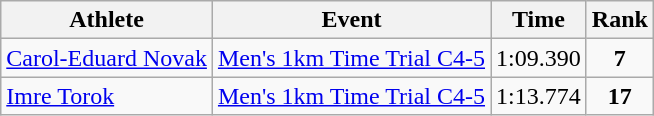<table class=wikitable>
<tr>
<th>Athlete</th>
<th>Event</th>
<th>Time</th>
<th>Rank</th>
</tr>
<tr align=center>
<td align=left><a href='#'>Carol-Eduard Novak</a></td>
<td align=left><a href='#'>Men's 1km Time Trial C4-5</a></td>
<td>1:09.390</td>
<td><strong>7</strong></td>
</tr>
<tr align=center>
<td align=left><a href='#'>Imre Torok</a></td>
<td align=left><a href='#'>Men's 1km Time Trial C4-5</a></td>
<td>1:13.774</td>
<td><strong>17</strong></td>
</tr>
</table>
